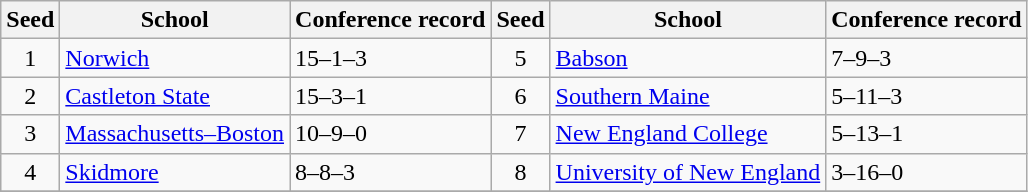<table class="wikitable">
<tr>
<th>Seed</th>
<th>School</th>
<th>Conference record</th>
<th>Seed</th>
<th>School</th>
<th>Conference record</th>
</tr>
<tr>
<td align=center>1</td>
<td><a href='#'>Norwich</a></td>
<td>15–1–3</td>
<td align=center>5</td>
<td><a href='#'>Babson</a></td>
<td>7–9–3</td>
</tr>
<tr>
<td align=center>2</td>
<td><a href='#'>Castleton State</a></td>
<td>15–3–1</td>
<td align=center>6</td>
<td><a href='#'>Southern Maine</a></td>
<td>5–11–3</td>
</tr>
<tr>
<td align=center>3</td>
<td><a href='#'>Massachusetts–Boston</a></td>
<td>10–9–0</td>
<td align=center>7</td>
<td><a href='#'>New England College</a></td>
<td>5–13–1</td>
</tr>
<tr>
<td align=center>4</td>
<td><a href='#'>Skidmore</a></td>
<td>8–8–3</td>
<td align=center>8</td>
<td><a href='#'>University of New England</a></td>
<td>3–16–0</td>
</tr>
<tr>
</tr>
</table>
